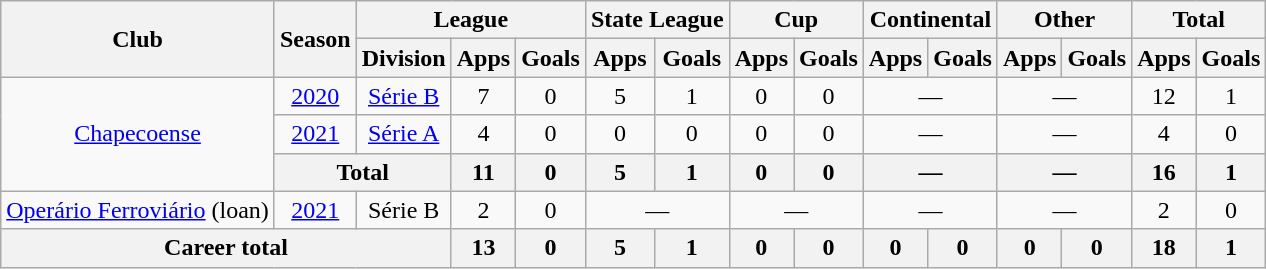<table class="wikitable" style="text-align: center">
<tr>
<th rowspan="2">Club</th>
<th rowspan="2">Season</th>
<th colspan="3">League</th>
<th colspan="2">State League</th>
<th colspan="2">Cup</th>
<th colspan="2">Continental</th>
<th colspan="2">Other</th>
<th colspan="2">Total</th>
</tr>
<tr>
<th>Division</th>
<th>Apps</th>
<th>Goals</th>
<th>Apps</th>
<th>Goals</th>
<th>Apps</th>
<th>Goals</th>
<th>Apps</th>
<th>Goals</th>
<th>Apps</th>
<th>Goals</th>
<th>Apps</th>
<th>Goals</th>
</tr>
<tr>
<td rowspan="3"><a href='#'>Chapecoense</a></td>
<td><a href='#'>2020</a></td>
<td><a href='#'>Série B</a></td>
<td>7</td>
<td>0</td>
<td>5</td>
<td>1</td>
<td>0</td>
<td>0</td>
<td colspan="2">—</td>
<td colspan="2">—</td>
<td>12</td>
<td>1</td>
</tr>
<tr>
<td><a href='#'>2021</a></td>
<td><a href='#'>Série A</a></td>
<td>4</td>
<td>0</td>
<td>0</td>
<td>0</td>
<td>0</td>
<td>0</td>
<td colspan="2">—</td>
<td colspan="2">—</td>
<td>4</td>
<td>0</td>
</tr>
<tr>
<th colspan="2">Total</th>
<th>11</th>
<th>0</th>
<th>5</th>
<th>1</th>
<th>0</th>
<th>0</th>
<th colspan="2">—</th>
<th colspan="2">—</th>
<th>16</th>
<th>1</th>
</tr>
<tr>
<td><a href='#'>Operário Ferroviário</a> (loan)</td>
<td><a href='#'>2021</a></td>
<td>Série B</td>
<td>2</td>
<td>0</td>
<td colspan="2">—</td>
<td colspan="2">—</td>
<td colspan="2">—</td>
<td colspan="2">—</td>
<td>2</td>
<td>0</td>
</tr>
<tr>
<th colspan="3"><strong>Career total</strong></th>
<th>13</th>
<th>0</th>
<th>5</th>
<th>1</th>
<th>0</th>
<th>0</th>
<th>0</th>
<th>0</th>
<th>0</th>
<th>0</th>
<th>18</th>
<th>1</th>
</tr>
</table>
